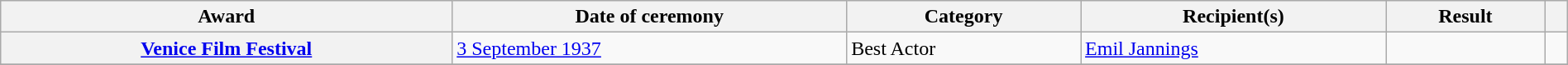<table class="wikitable sortable plainrowheaders" style="width: 100%;">
<tr>
<th scope="col">Award</th>
<th scope="col">Date of ceremony</th>
<th scope="col">Category</th>
<th scope="col">Recipient(s)</th>
<th scope="col">Result</th>
<th scope="col" class="unsortable"></th>
</tr>
<tr>
<th><a href='#'>Venice Film Festival</a></th>
<td><a href='#'>3 September 1937</a></td>
<td>Best Actor</td>
<td><a href='#'>Emil Jannings</a></td>
<td></td>
<td></td>
</tr>
<tr>
</tr>
</table>
